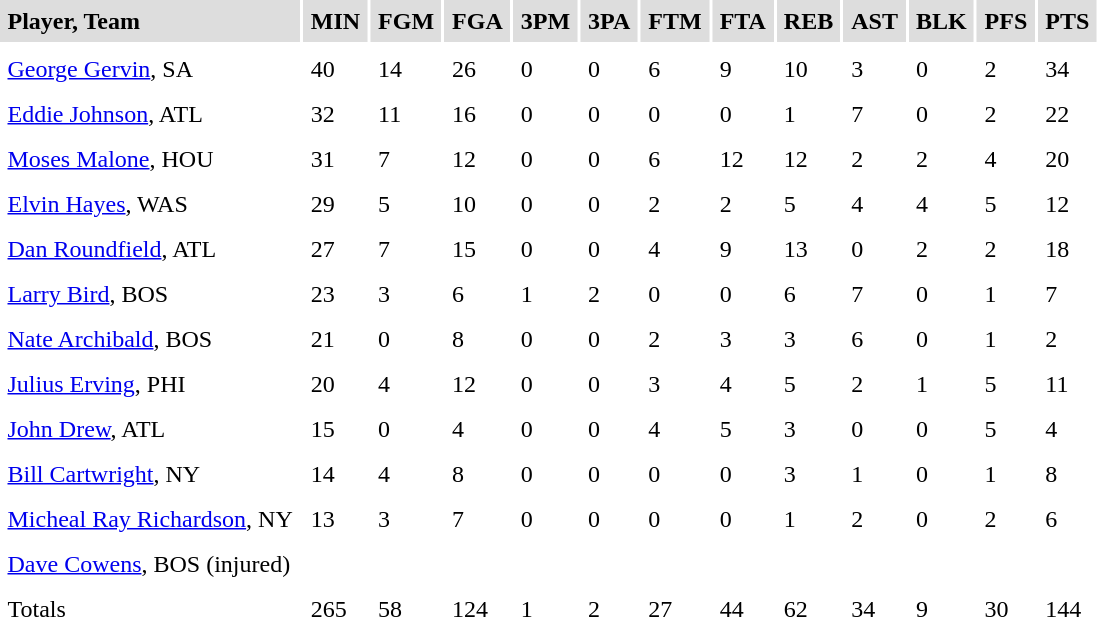<table cellpadding=5>
<tr bgcolor="#dddddd">
<td><strong>Player, Team</strong></td>
<td><strong>MIN</strong></td>
<td><strong>FGM</strong></td>
<td><strong>FGA</strong></td>
<td><strong>3PM</strong></td>
<td><strong>3PA</strong></td>
<td><strong>FTM</strong></td>
<td><strong>FTA</strong></td>
<td><strong>REB</strong></td>
<td><strong>AST</strong></td>
<td><strong>BLK</strong></td>
<td><strong>PFS</strong></td>
<td><strong>PTS</strong></td>
</tr>
<tr bgcolor="#eeeeee">
</tr>
<tr>
<td><a href='#'>George Gervin</a>, SA</td>
<td>40</td>
<td>14</td>
<td>26</td>
<td>0</td>
<td>0</td>
<td>6</td>
<td>9</td>
<td>10</td>
<td>3</td>
<td>0</td>
<td>2</td>
<td>34</td>
</tr>
<tr>
<td><a href='#'>Eddie Johnson</a>, ATL</td>
<td>32</td>
<td>11</td>
<td>16</td>
<td>0</td>
<td>0</td>
<td>0</td>
<td>0</td>
<td>1</td>
<td>7</td>
<td>0</td>
<td>2</td>
<td>22</td>
</tr>
<tr>
<td><a href='#'>Moses Malone</a>, HOU</td>
<td>31</td>
<td>7</td>
<td>12</td>
<td>0</td>
<td>0</td>
<td>6</td>
<td>12</td>
<td>12</td>
<td>2</td>
<td>2</td>
<td>4</td>
<td>20</td>
</tr>
<tr>
<td><a href='#'>Elvin Hayes</a>, WAS</td>
<td>29</td>
<td>5</td>
<td>10</td>
<td>0</td>
<td>0</td>
<td>2</td>
<td>2</td>
<td>5</td>
<td>4</td>
<td>4</td>
<td>5</td>
<td>12</td>
</tr>
<tr>
<td><a href='#'>Dan Roundfield</a>, ATL</td>
<td>27</td>
<td>7</td>
<td>15</td>
<td>0</td>
<td>0</td>
<td>4</td>
<td>9</td>
<td>13</td>
<td>0</td>
<td>2</td>
<td>2</td>
<td>18</td>
</tr>
<tr>
<td><a href='#'>Larry Bird</a>, BOS</td>
<td>23</td>
<td>3</td>
<td>6</td>
<td>1</td>
<td>2</td>
<td>0</td>
<td>0</td>
<td>6</td>
<td>7</td>
<td>0</td>
<td>1</td>
<td>7</td>
</tr>
<tr>
<td><a href='#'>Nate Archibald</a>, BOS</td>
<td>21</td>
<td>0</td>
<td>8</td>
<td>0</td>
<td>0</td>
<td>2</td>
<td>3</td>
<td>3</td>
<td>6</td>
<td>0</td>
<td>1</td>
<td>2</td>
</tr>
<tr>
<td><a href='#'>Julius Erving</a>, PHI</td>
<td>20</td>
<td>4</td>
<td>12</td>
<td>0</td>
<td>0</td>
<td>3</td>
<td>4</td>
<td>5</td>
<td>2</td>
<td>1</td>
<td>5</td>
<td>11</td>
</tr>
<tr>
<td><a href='#'>John Drew</a>, ATL</td>
<td>15</td>
<td>0</td>
<td>4</td>
<td>0</td>
<td>0</td>
<td>4</td>
<td>5</td>
<td>3</td>
<td>0</td>
<td>0</td>
<td>5</td>
<td>4</td>
</tr>
<tr>
<td><a href='#'>Bill Cartwright</a>, NY</td>
<td>14</td>
<td>4</td>
<td>8</td>
<td>0</td>
<td>0</td>
<td>0</td>
<td>0</td>
<td>3</td>
<td>1</td>
<td>0</td>
<td>1</td>
<td>8</td>
</tr>
<tr>
<td><a href='#'>Micheal Ray Richardson</a>, NY</td>
<td>13</td>
<td>3</td>
<td>7</td>
<td>0</td>
<td>0</td>
<td>0</td>
<td>0</td>
<td>1</td>
<td>2</td>
<td>0</td>
<td>2</td>
<td>6</td>
</tr>
<tr>
<td><a href='#'>Dave Cowens</a>, BOS (injured)</td>
<td></td>
<td></td>
<td></td>
<td></td>
<td></td>
<td></td>
<td></td>
<td></td>
<td></td>
<td></td>
<td></td>
<td></td>
</tr>
<tr>
<td>Totals</td>
<td>265</td>
<td>58</td>
<td>124</td>
<td>1</td>
<td>2</td>
<td>27</td>
<td>44</td>
<td>62</td>
<td>34</td>
<td>9</td>
<td>30</td>
<td>144</td>
</tr>
<tr>
</tr>
</table>
